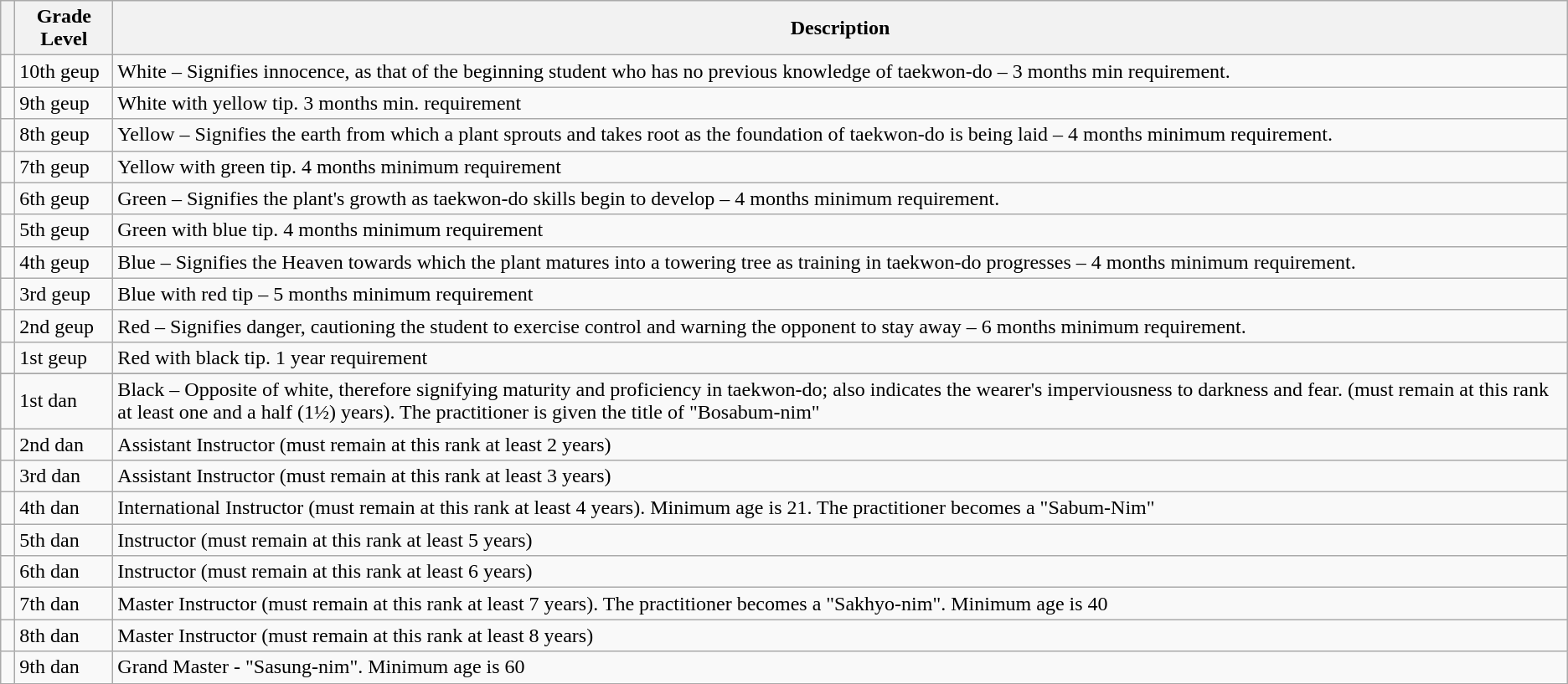<table class="wikitable" border="1">
<tr>
<th> </th>
<th>Grade Level</th>
<th>Description</th>
</tr>
<tr>
<td></td>
<td>10th geup</td>
<td>White – Signifies innocence, as that of the beginning student who has no previous knowledge of taekwon-do – 3 months min requirement.</td>
</tr>
<tr>
<td></td>
<td>9th geup</td>
<td>White with yellow tip. 3 months min. requirement</td>
</tr>
<tr>
<td></td>
<td>8th geup</td>
<td>Yellow – Signifies the earth from which a plant sprouts and takes root as the foundation of taekwon-do is being laid – 4 months minimum requirement.</td>
</tr>
<tr>
<td></td>
<td>7th geup</td>
<td>Yellow with green tip. 4 months minimum requirement</td>
</tr>
<tr>
<td></td>
<td>6th geup</td>
<td>Green – Signifies the plant's growth as taekwon-do skills begin to develop – 4 months minimum requirement.</td>
</tr>
<tr>
<td></td>
<td>5th geup</td>
<td>Green with blue tip. 4 months minimum requirement</td>
</tr>
<tr>
<td></td>
<td>4th geup</td>
<td>Blue – Signifies the Heaven towards which the plant matures into a towering tree as training in taekwon-do progresses – 4 months minimum requirement.</td>
</tr>
<tr>
<td></td>
<td>3rd geup</td>
<td>Blue with red tip – 5 months minimum requirement</td>
</tr>
<tr>
<td></td>
<td>2nd geup</td>
<td>Red – Signifies danger, cautioning the student to exercise control and warning the opponent to stay away – 6 months minimum requirement.</td>
</tr>
<tr>
<td></td>
<td>1st geup</td>
<td>Red with black tip. 1 year requirement</td>
</tr>
<tr>
</tr>
<tr>
<td></td>
<td>1st dan</td>
<td>Black – Opposite of white, therefore signifying maturity and proficiency in taekwon-do; also indicates the wearer's imperviousness to darkness and fear. (must remain at this rank at least one and a half (1½) years). The practitioner is given the title of "Bosabum-nim"</td>
</tr>
<tr>
<td></td>
<td>2nd dan</td>
<td>Assistant Instructor (must remain at this rank at least 2 years)</td>
</tr>
<tr>
<td></td>
<td>3rd dan</td>
<td>Assistant Instructor (must remain at this rank at least 3 years)</td>
</tr>
<tr>
<td></td>
<td>4th dan</td>
<td>International Instructor (must remain at this rank at least 4 years). Minimum age is 21. The practitioner becomes a "Sabum-Nim"</td>
</tr>
<tr>
<td></td>
<td>5th dan</td>
<td>Instructor (must remain at this rank at least 5 years)</td>
</tr>
<tr>
<td></td>
<td>6th dan</td>
<td>Instructor (must remain at this rank at least 6 years)</td>
</tr>
<tr>
<td></td>
<td>7th dan</td>
<td>Master Instructor (must remain at this rank at least 7 years). The practitioner becomes a "Sakhyo-nim". Minimum age is 40</td>
</tr>
<tr>
<td></td>
<td>8th dan</td>
<td>Master Instructor (must remain at this rank at least 8 years)</td>
</tr>
<tr>
<td></td>
<td>9th dan</td>
<td>Grand Master - "Sasung-nim". Minimum age is 60</td>
</tr>
</table>
